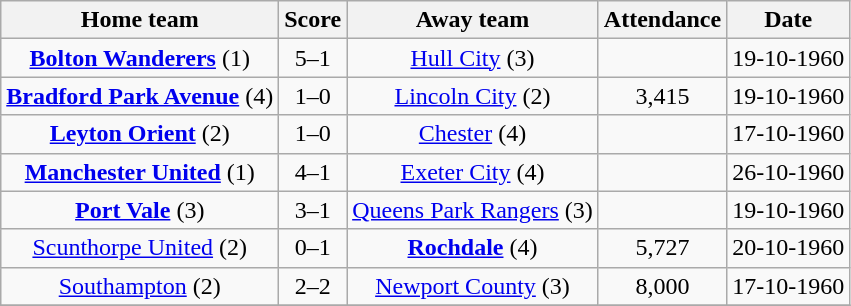<table class="wikitable" style="text-align: center">
<tr>
<th>Home team</th>
<th>Score</th>
<th>Away team</th>
<th>Attendance</th>
<th>Date</th>
</tr>
<tr>
<td><strong><a href='#'>Bolton Wanderers</a></strong> (1)</td>
<td>5–1</td>
<td><a href='#'>Hull City</a> (3)</td>
<td></td>
<td>19-10-1960</td>
</tr>
<tr>
<td><strong><a href='#'>Bradford Park Avenue</a></strong> (4)</td>
<td>1–0</td>
<td><a href='#'>Lincoln City</a> (2)</td>
<td>3,415</td>
<td>19-10-1960</td>
</tr>
<tr>
<td><strong><a href='#'>Leyton Orient</a></strong> (2)</td>
<td>1–0</td>
<td><a href='#'>Chester</a> (4)</td>
<td></td>
<td>17-10-1960</td>
</tr>
<tr>
<td><strong><a href='#'>Manchester United</a></strong> (1)</td>
<td>4–1</td>
<td><a href='#'>Exeter City</a> (4)</td>
<td></td>
<td>26-10-1960</td>
</tr>
<tr>
<td><strong><a href='#'>Port Vale</a></strong> (3)</td>
<td>3–1</td>
<td><a href='#'>Queens Park Rangers</a> (3)</td>
<td></td>
<td>19-10-1960</td>
</tr>
<tr>
<td><a href='#'>Scunthorpe United</a> (2)</td>
<td>0–1</td>
<td><strong><a href='#'>Rochdale</a></strong> (4)</td>
<td>5,727</td>
<td>20-10-1960</td>
</tr>
<tr>
<td><a href='#'>Southampton</a> (2)</td>
<td>2–2</td>
<td><a href='#'>Newport County</a> (3)</td>
<td>8,000</td>
<td>17-10-1960</td>
</tr>
<tr>
</tr>
</table>
